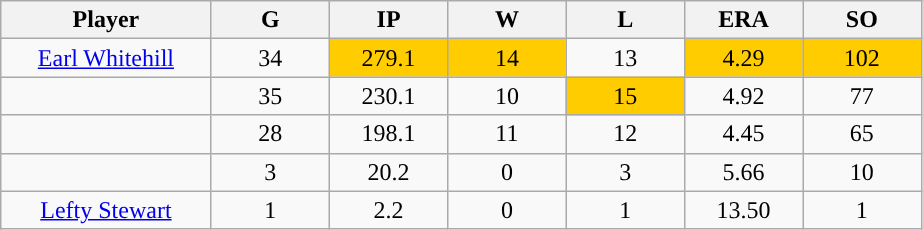<table class="wikitable sortable">
<tr>
<th bgcolor="#DDDDFF" width="16%">Player</th>
<th bgcolor="#DDDDFF" width="9%">G</th>
<th bgcolor="#DDDDFF" width="9%">IP</th>
<th bgcolor="#DDDDFF" width="9%">W</th>
<th bgcolor="#DDDDFF" width="9%">L</th>
<th bgcolor="#DDDDFF" width="9%">ERA</th>
<th bgcolor="#DDDDFF" width="9%">SO</th>
</tr>
<tr align="center">
<td><a href='#'>Earl Whitehill</a></td>
<td>34</td>
<td style="background:#fc0;">279.1</td>
<td style="background:#fc0;">14</td>
<td>13</td>
<td style="background:#fc0;">4.29</td>
<td style="background:#fc0;">102</td>
</tr>
<tr align=center>
<td></td>
<td>35</td>
<td>230.1</td>
<td>10</td>
<td style="background:#fc0;">15</td>
<td>4.92</td>
<td>77</td>
</tr>
<tr align="center">
<td></td>
<td>28</td>
<td>198.1</td>
<td>11</td>
<td>12</td>
<td>4.45</td>
<td>65</td>
</tr>
<tr align="center">
<td></td>
<td>3</td>
<td>20.2</td>
<td>0</td>
<td>3</td>
<td>5.66</td>
<td>10</td>
</tr>
<tr align=center>
<td><a href='#'>Lefty Stewart</a></td>
<td>1</td>
<td>2.2</td>
<td>0</td>
<td>1</td>
<td>13.50</td>
<td>1</td>
</tr>
</table>
